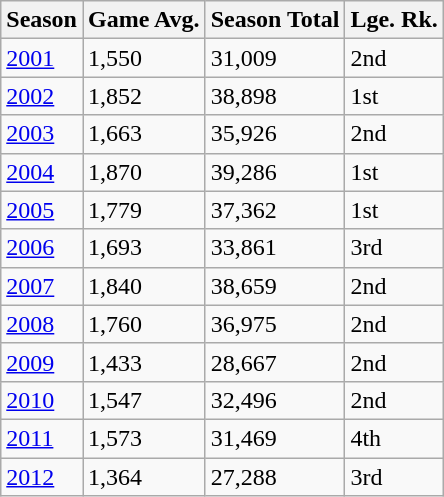<table class="wikitable">
<tr>
<th>Season</th>
<th>Game Avg.</th>
<th>Season Total</th>
<th>Lge. Rk.</th>
</tr>
<tr>
<td><a href='#'>2001</a></td>
<td>1,550</td>
<td>31,009</td>
<td>2nd</td>
</tr>
<tr>
<td><a href='#'>2002</a></td>
<td>1,852</td>
<td>38,898</td>
<td>1st</td>
</tr>
<tr>
<td><a href='#'>2003</a></td>
<td>1,663</td>
<td>35,926</td>
<td>2nd</td>
</tr>
<tr>
<td><a href='#'>2004</a></td>
<td>1,870</td>
<td>39,286</td>
<td>1st</td>
</tr>
<tr>
<td><a href='#'>2005</a></td>
<td>1,779</td>
<td>37,362</td>
<td>1st</td>
</tr>
<tr>
<td><a href='#'>2006</a></td>
<td>1,693</td>
<td>33,861</td>
<td>3rd</td>
</tr>
<tr>
<td><a href='#'>2007</a></td>
<td>1,840</td>
<td>38,659</td>
<td>2nd</td>
</tr>
<tr>
<td><a href='#'>2008</a></td>
<td>1,760</td>
<td>36,975</td>
<td>2nd</td>
</tr>
<tr>
<td><a href='#'>2009</a></td>
<td>1,433</td>
<td>28,667</td>
<td>2nd</td>
</tr>
<tr>
<td><a href='#'>2010</a></td>
<td>1,547</td>
<td>32,496</td>
<td>2nd</td>
</tr>
<tr>
<td><a href='#'>2011</a></td>
<td>1,573</td>
<td>31,469</td>
<td>4th</td>
</tr>
<tr>
<td><a href='#'>2012</a></td>
<td>1,364</td>
<td>27,288</td>
<td>3rd</td>
</tr>
</table>
